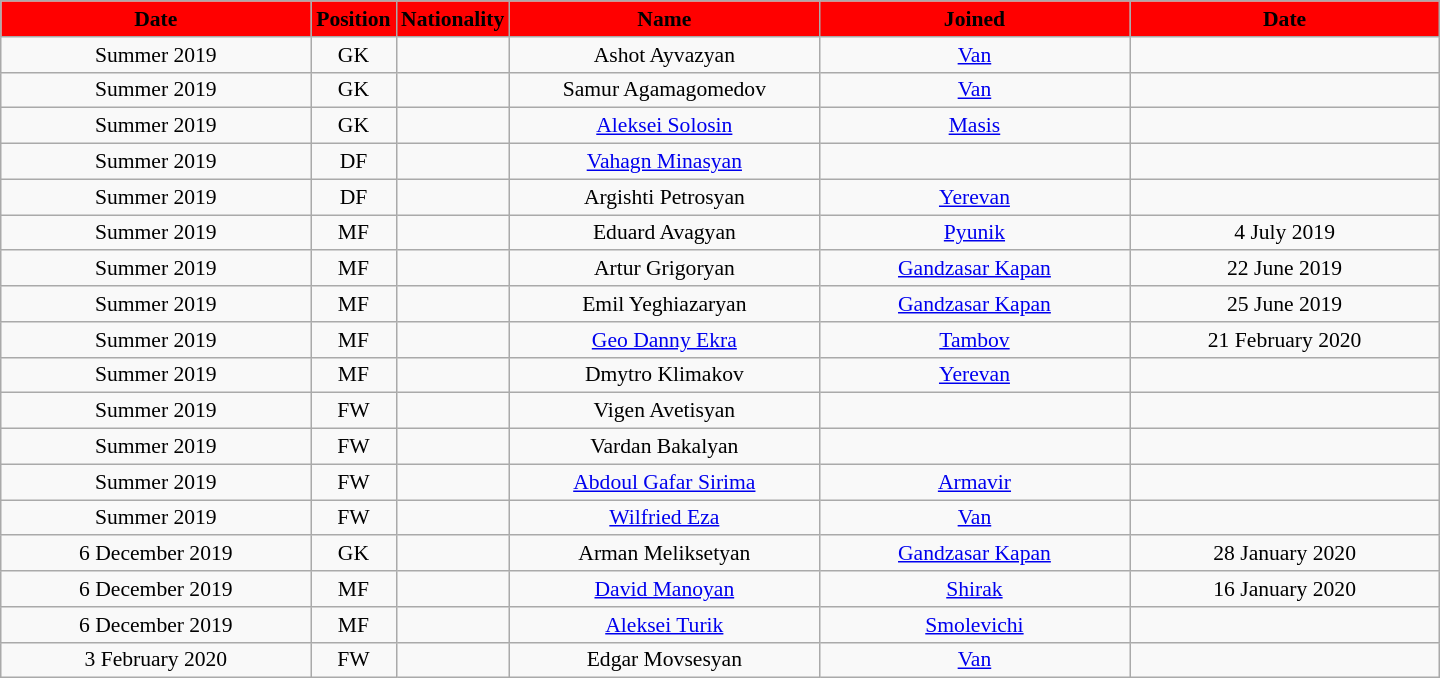<table class="wikitable"  style="text-align:center; font-size:90%; ">
<tr>
<th style="background:#FF0000; color:#000000; width:200px;">Date</th>
<th style="background:#FF0000; color:#000000; width:50px;">Position</th>
<th style="background:#FF0000; color:#000000; width:50px;">Nationality</th>
<th style="background:#FF0000; color:#000000; width:200px;">Name</th>
<th style="background:#FF0000; color:#000000; width:200px;">Joined</th>
<th style="background:#FF0000; color:#000000; width:200px;">Date</th>
</tr>
<tr>
<td>Summer 2019</td>
<td>GK</td>
<td></td>
<td>Ashot Ayvazyan</td>
<td><a href='#'>Van</a></td>
<td></td>
</tr>
<tr>
<td>Summer 2019</td>
<td>GK</td>
<td></td>
<td>Samur Agamagomedov</td>
<td><a href='#'>Van</a></td>
<td></td>
</tr>
<tr>
<td>Summer 2019</td>
<td>GK</td>
<td></td>
<td><a href='#'>Aleksei Solosin</a></td>
<td><a href='#'>Masis</a></td>
<td></td>
</tr>
<tr>
<td>Summer 2019</td>
<td>DF</td>
<td></td>
<td><a href='#'>Vahagn Minasyan</a></td>
<td></td>
<td></td>
</tr>
<tr>
<td>Summer 2019</td>
<td>DF</td>
<td></td>
<td>Argishti Petrosyan</td>
<td><a href='#'>Yerevan</a></td>
<td></td>
</tr>
<tr>
<td>Summer 2019</td>
<td>MF</td>
<td></td>
<td>Eduard Avagyan</td>
<td><a href='#'>Pyunik</a></td>
<td>4 July 2019</td>
</tr>
<tr>
<td>Summer 2019</td>
<td>MF</td>
<td></td>
<td>Artur Grigoryan</td>
<td><a href='#'>Gandzasar Kapan</a></td>
<td>22 June 2019</td>
</tr>
<tr>
<td>Summer 2019</td>
<td>MF</td>
<td></td>
<td>Emil Yeghiazaryan</td>
<td><a href='#'>Gandzasar Kapan</a></td>
<td>25 June 2019</td>
</tr>
<tr>
<td>Summer 2019</td>
<td>MF</td>
<td></td>
<td><a href='#'>Geo Danny Ekra</a></td>
<td><a href='#'>Tambov</a></td>
<td>21 February 2020</td>
</tr>
<tr>
<td>Summer 2019</td>
<td>MF</td>
<td></td>
<td>Dmytro Klimakov</td>
<td><a href='#'>Yerevan</a></td>
<td></td>
</tr>
<tr>
<td>Summer 2019</td>
<td>FW</td>
<td></td>
<td>Vigen Avetisyan</td>
<td></td>
<td></td>
</tr>
<tr>
<td>Summer 2019</td>
<td>FW</td>
<td></td>
<td>Vardan Bakalyan</td>
<td></td>
<td></td>
</tr>
<tr>
<td>Summer 2019</td>
<td>FW</td>
<td></td>
<td><a href='#'>Abdoul Gafar Sirima</a></td>
<td><a href='#'>Armavir</a></td>
<td></td>
</tr>
<tr>
<td>Summer 2019</td>
<td>FW</td>
<td></td>
<td><a href='#'>Wilfried Eza</a></td>
<td><a href='#'>Van</a></td>
<td></td>
</tr>
<tr>
<td>6 December 2019</td>
<td>GK</td>
<td></td>
<td>Arman Meliksetyan</td>
<td><a href='#'>Gandzasar Kapan</a></td>
<td>28 January 2020</td>
</tr>
<tr>
<td>6 December 2019</td>
<td>MF</td>
<td></td>
<td><a href='#'>David Manoyan</a></td>
<td><a href='#'>Shirak</a></td>
<td>16 January 2020</td>
</tr>
<tr>
<td>6 December 2019</td>
<td>MF</td>
<td></td>
<td><a href='#'>Aleksei Turik</a></td>
<td><a href='#'>Smolevichi</a></td>
<td></td>
</tr>
<tr>
<td>3 February 2020</td>
<td>FW</td>
<td></td>
<td>Edgar Movsesyan</td>
<td><a href='#'>Van</a></td>
<td></td>
</tr>
</table>
